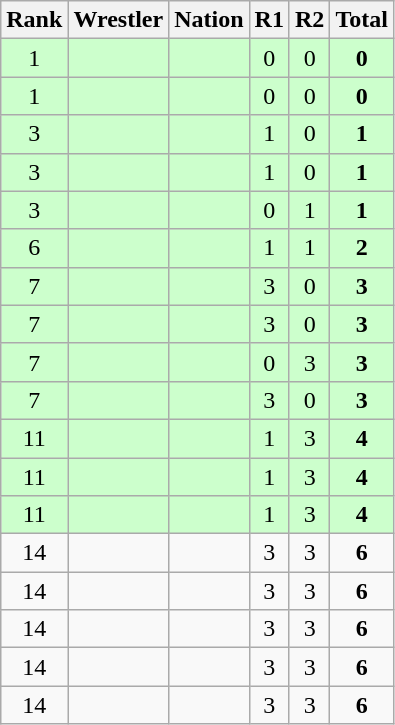<table class="wikitable sortable" style="text-align:center;">
<tr>
<th>Rank</th>
<th>Wrestler</th>
<th>Nation</th>
<th>R1</th>
<th>R2</th>
<th>Total</th>
</tr>
<tr style="background:#cfc;">
<td>1</td>
<td align=left></td>
<td align=left></td>
<td>0</td>
<td>0</td>
<td><strong>0</strong></td>
</tr>
<tr style="background:#cfc;">
<td>1</td>
<td align=left></td>
<td align=left></td>
<td>0</td>
<td>0</td>
<td><strong>0</strong></td>
</tr>
<tr style="background:#cfc;">
<td>3</td>
<td align=left></td>
<td align=left></td>
<td>1</td>
<td>0</td>
<td><strong>1</strong></td>
</tr>
<tr style="background:#cfc;">
<td>3</td>
<td align=left></td>
<td align=left></td>
<td>1</td>
<td>0</td>
<td><strong>1</strong></td>
</tr>
<tr style="background:#cfc;">
<td>3</td>
<td align=left></td>
<td align=left></td>
<td>0</td>
<td>1</td>
<td><strong>1</strong></td>
</tr>
<tr style="background:#cfc;">
<td>6</td>
<td align=left></td>
<td align=left></td>
<td>1</td>
<td>1</td>
<td><strong>2</strong></td>
</tr>
<tr style="background:#cfc;">
<td>7</td>
<td align=left></td>
<td align=left></td>
<td>3</td>
<td>0</td>
<td><strong>3</strong></td>
</tr>
<tr style="background:#cfc;">
<td>7</td>
<td align=left></td>
<td align=left></td>
<td>3</td>
<td>0</td>
<td><strong>3</strong></td>
</tr>
<tr style="background:#cfc;">
<td>7</td>
<td align=left></td>
<td align=left></td>
<td>0</td>
<td>3</td>
<td><strong>3</strong></td>
</tr>
<tr style="background:#cfc;">
<td>7</td>
<td align=left></td>
<td align=left></td>
<td>3</td>
<td>0</td>
<td><strong>3</strong></td>
</tr>
<tr style="background:#cfc;">
<td>11</td>
<td align=left></td>
<td align=left></td>
<td>1</td>
<td>3</td>
<td><strong>4</strong></td>
</tr>
<tr style="background:#cfc;">
<td>11</td>
<td align=left></td>
<td align=left></td>
<td>1</td>
<td>3</td>
<td><strong>4</strong></td>
</tr>
<tr style="background:#cfc;">
<td>11</td>
<td align=left></td>
<td align=left></td>
<td>1</td>
<td>3</td>
<td><strong>4</strong></td>
</tr>
<tr>
<td>14</td>
<td align=left></td>
<td align=left></td>
<td>3</td>
<td>3</td>
<td><strong>6</strong></td>
</tr>
<tr>
<td>14</td>
<td align=left></td>
<td align=left></td>
<td>3</td>
<td>3</td>
<td><strong>6</strong></td>
</tr>
<tr>
<td>14</td>
<td align=left></td>
<td align=left></td>
<td>3</td>
<td>3</td>
<td><strong>6</strong></td>
</tr>
<tr>
<td>14</td>
<td align=left></td>
<td align=left></td>
<td>3</td>
<td>3</td>
<td><strong>6</strong></td>
</tr>
<tr>
<td>14</td>
<td align=left></td>
<td align=left></td>
<td>3</td>
<td>3</td>
<td><strong>6</strong></td>
</tr>
</table>
